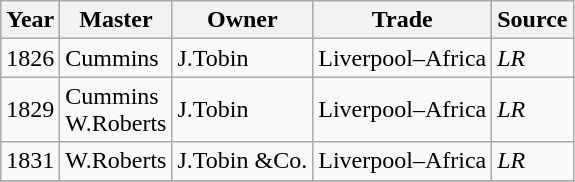<table class=" wikitable">
<tr>
<th>Year</th>
<th>Master</th>
<th>Owner</th>
<th>Trade</th>
<th>Source</th>
</tr>
<tr>
<td>1826</td>
<td>Cummins</td>
<td>J.Tobin</td>
<td>Liverpool–Africa</td>
<td><em>LR</em></td>
</tr>
<tr>
<td>1829</td>
<td>Cummins<br>W.Roberts</td>
<td>J.Tobin</td>
<td>Liverpool–Africa</td>
<td><em>LR</em></td>
</tr>
<tr>
<td>1831</td>
<td>W.Roberts</td>
<td>J.Tobin &Co.</td>
<td>Liverpool–Africa</td>
<td><em>LR</em></td>
</tr>
<tr>
</tr>
</table>
